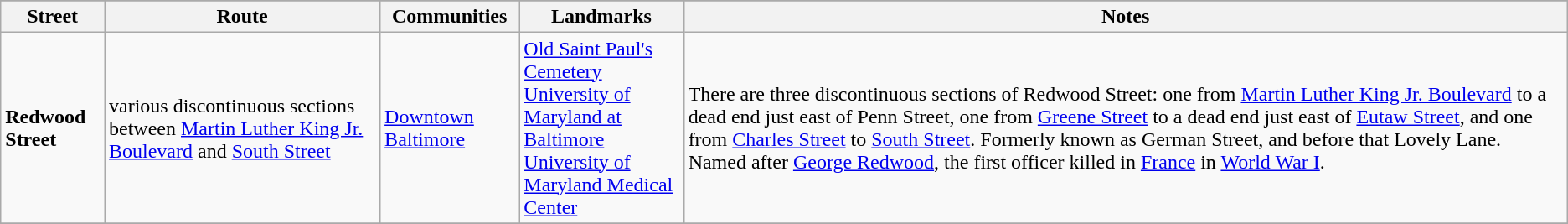<table class="wikitable">
<tr style="background-color:#DDDDDD;text-align:center;">
</tr>
<tr>
<th>Street</th>
<th>Route</th>
<th>Communities</th>
<th>Landmarks</th>
<th>Notes</th>
</tr>
<tr>
<td><strong>Redwood Street</strong></td>
<td>various discontinuous sections between <a href='#'>Martin Luther King Jr. Boulevard</a> and <a href='#'>South Street</a></td>
<td><a href='#'>Downtown Baltimore</a></td>
<td><a href='#'>Old Saint Paul's Cemetery</a><br><a href='#'>University of Maryland at Baltimore</a><br><a href='#'>University of Maryland Medical Center</a></td>
<td>There are three discontinuous sections of Redwood Street: one from <a href='#'>Martin Luther King Jr. Boulevard</a> to a dead end just east of Penn Street, one from <a href='#'>Greene Street</a> to a dead end just east of <a href='#'>Eutaw Street</a>, and one from <a href='#'>Charles Street</a> to <a href='#'>South Street</a>. Formerly known as German Street, and before that Lovely Lane. Named after <a href='#'>George Redwood</a>, the first officer killed in <a href='#'>France</a> in <a href='#'>World War I</a>.</td>
</tr>
<tr>
</tr>
</table>
